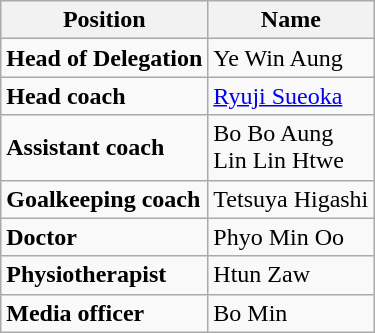<table class="wikitable">
<tr>
<th>Position</th>
<th>Name</th>
</tr>
<tr>
<td><strong>Head of Delegation</strong></td>
<td> Ye Win Aung</td>
</tr>
<tr>
<td><strong>Head coach</strong></td>
<td> <a href='#'>Ryuji Sueoka</a></td>
</tr>
<tr>
<td><strong>Assistant coach</strong></td>
<td> Bo Bo Aung <br>  Lin Lin Htwe</td>
</tr>
<tr>
<td><strong>Goalkeeping coach</strong></td>
<td> Tetsuya Higashi</td>
</tr>
<tr>
<td><strong>Doctor</strong></td>
<td> Phyo Min Oo</td>
</tr>
<tr>
<td><strong>Physiotherapist</strong></td>
<td> Htun Zaw</td>
</tr>
<tr>
<td><strong>Media officer</strong></td>
<td> Bo Min</td>
</tr>
</table>
